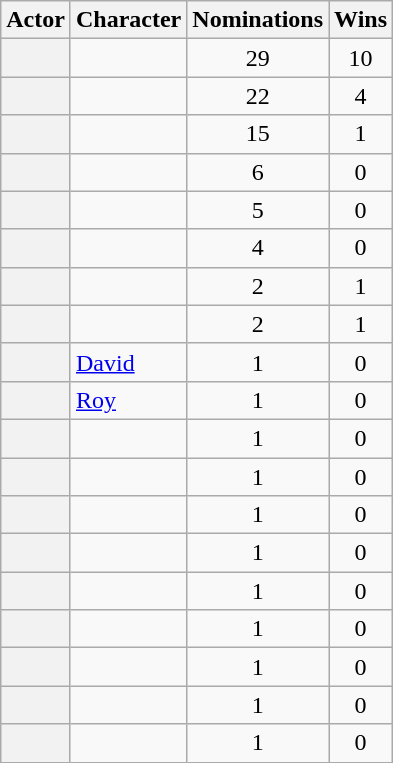<table class="wikitable sortable plainrowheaders" summary="Summary of individual accolades for cast members">
<tr>
<th scope="col">Actor</th>
<th scope="col">Character</th>
<th scope="col">Nominations</th>
<th scope="col">Wins</th>
</tr>
<tr>
<th scope="row"></th>
<td></td>
<td style="text-align: center;">29</td>
<td style="text-align: center;">10</td>
</tr>
<tr>
<th scope="row"></th>
<td></td>
<td style="text-align: center;">22</td>
<td style="text-align: center;">4</td>
</tr>
<tr>
<th scope="row"></th>
<td></td>
<td style="text-align: center;">15</td>
<td style="text-align: center;">1</td>
</tr>
<tr>
<th scope="row"></th>
<td></td>
<td style="text-align: center;">6</td>
<td style="text-align: center;">0</td>
</tr>
<tr>
<th scope="row"></th>
<td></td>
<td style="text-align: center;">5</td>
<td style="text-align: center;">0</td>
</tr>
<tr>
<th scope="row"></th>
<td></td>
<td style="text-align: center;">4</td>
<td style="text-align: center;">0</td>
</tr>
<tr>
<th scope="row"></th>
<td></td>
<td style="text-align: center;">2</td>
<td style="text-align: center;">1</td>
</tr>
<tr>
<th scope="row"></th>
<td></td>
<td style="text-align: center;">2</td>
<td style="text-align: center;">1</td>
</tr>
<tr>
<th scope="row"></th>
<td><a href='#'>David</a></td>
<td style="text-align: center;">1</td>
<td style="text-align: center;">0</td>
</tr>
<tr>
<th scope="row"></th>
<td><a href='#'>Roy</a></td>
<td style="text-align: center;">1</td>
<td style="text-align: center;">0</td>
</tr>
<tr>
<th scope="row"></th>
<td></td>
<td style="text-align: center;">1</td>
<td style="text-align: center;">0</td>
</tr>
<tr>
<th scope="row"></th>
<td></td>
<td style="text-align: center;">1</td>
<td style="text-align: center;">0</td>
</tr>
<tr>
<th scope="row"></th>
<td></td>
<td style="text-align: center;">1</td>
<td style="text-align: center;">0</td>
</tr>
<tr>
<th scope="row"></th>
<td></td>
<td style="text-align: center;">1</td>
<td style="text-align: center;">0</td>
</tr>
<tr>
<th scope="row"></th>
<td></td>
<td style="text-align: center;">1</td>
<td style="text-align: center;">0</td>
</tr>
<tr>
<th scope="row"></th>
<td></td>
<td style="text-align: center;">1</td>
<td style="text-align: center;">0</td>
</tr>
<tr>
<th scope="row"></th>
<td></td>
<td style="text-align: center;">1</td>
<td style="text-align: center;">0</td>
</tr>
<tr>
<th scope="row"></th>
<td></td>
<td style="text-align: center;">1</td>
<td style="text-align: center;">0</td>
</tr>
<tr>
<th scope="row"></th>
<td></td>
<td style="text-align: center;">1</td>
<td style="text-align: center;">0</td>
</tr>
</table>
